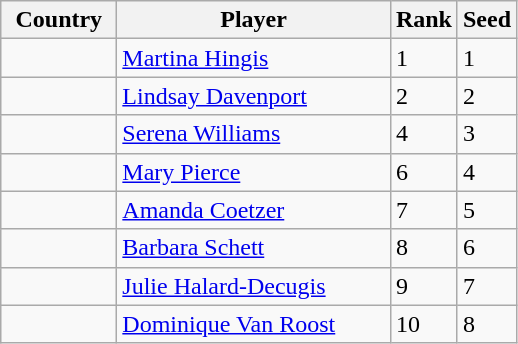<table class="sortable wikitable">
<tr>
<th width="70">Country</th>
<th width="175">Player</th>
<th>Rank</th>
<th>Seed</th>
</tr>
<tr>
<td></td>
<td><a href='#'>Martina Hingis</a></td>
<td>1</td>
<td>1</td>
</tr>
<tr>
<td></td>
<td><a href='#'>Lindsay Davenport</a></td>
<td>2</td>
<td>2</td>
</tr>
<tr>
<td></td>
<td><a href='#'>Serena Williams</a></td>
<td>4</td>
<td>3</td>
</tr>
<tr>
<td></td>
<td><a href='#'>Mary Pierce</a></td>
<td>6</td>
<td>4</td>
</tr>
<tr>
<td></td>
<td><a href='#'>Amanda Coetzer</a></td>
<td>7</td>
<td>5</td>
</tr>
<tr>
<td></td>
<td><a href='#'>Barbara Schett</a></td>
<td>8</td>
<td>6</td>
</tr>
<tr>
<td></td>
<td><a href='#'>Julie Halard-Decugis</a></td>
<td>9</td>
<td>7</td>
</tr>
<tr>
<td></td>
<td><a href='#'>Dominique Van Roost</a></td>
<td>10</td>
<td>8</td>
</tr>
</table>
